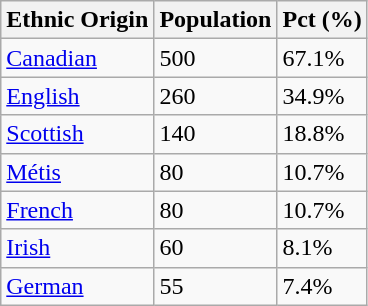<table class="wikitable">
<tr>
<th>Ethnic Origin</th>
<th>Population</th>
<th>Pct (%)</th>
</tr>
<tr>
<td><a href='#'>Canadian</a></td>
<td>500</td>
<td>67.1%</td>
</tr>
<tr>
<td><a href='#'>English</a></td>
<td>260</td>
<td>34.9%</td>
</tr>
<tr>
<td><a href='#'>Scottish</a></td>
<td>140</td>
<td>18.8%</td>
</tr>
<tr>
<td><a href='#'>Métis</a></td>
<td>80</td>
<td>10.7%</td>
</tr>
<tr>
<td><a href='#'>French</a></td>
<td>80</td>
<td>10.7%</td>
</tr>
<tr>
<td><a href='#'>Irish</a></td>
<td>60</td>
<td>8.1%</td>
</tr>
<tr>
<td><a href='#'>German</a></td>
<td>55</td>
<td>7.4%</td>
</tr>
</table>
